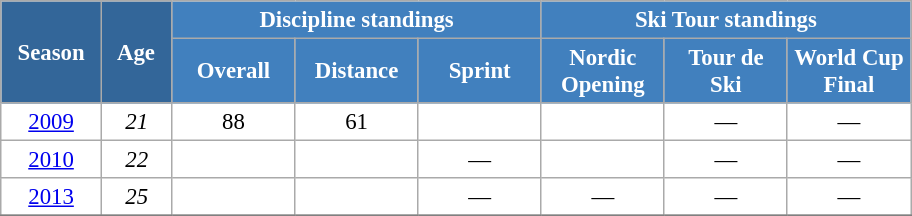<table class="wikitable" style="font-size:95%; text-align:center; border:grey solid 1px; border-collapse:collapse; background:#ffffff;">
<tr>
<th style="background-color:#369; color:white; width:60px;" rowspan="2"> Season </th>
<th style="background-color:#369; color:white; width:40px;" rowspan="2"> Age </th>
<th style="background-color:#4180be; color:white;" colspan="3">Discipline standings</th>
<th style="background-color:#4180be; color:white;" colspan="3">Ski Tour standings</th>
</tr>
<tr>
<th style="background-color:#4180be; color:white; width:75px;">Overall</th>
<th style="background-color:#4180be; color:white; width:75px;">Distance</th>
<th style="background-color:#4180be; color:white; width:75px;">Sprint</th>
<th style="background-color:#4180be; color:white; width:75px;">Nordic<br>Opening</th>
<th style="background-color:#4180be; color:white; width:75px;">Tour de<br>Ski</th>
<th style="background-color:#4180be; color:white; width:75px;">World Cup<br>Final</th>
</tr>
<tr>
<td><a href='#'>2009</a></td>
<td><em>21</em></td>
<td>88</td>
<td>61</td>
<td></td>
<td></td>
<td>—</td>
<td>—</td>
</tr>
<tr>
<td><a href='#'>2010</a></td>
<td><em>22</em></td>
<td></td>
<td></td>
<td>—</td>
<td></td>
<td>—</td>
<td>—</td>
</tr>
<tr>
<td><a href='#'>2013</a></td>
<td><em>25</em></td>
<td></td>
<td></td>
<td>—</td>
<td>—</td>
<td>—</td>
<td>—</td>
</tr>
<tr>
</tr>
</table>
